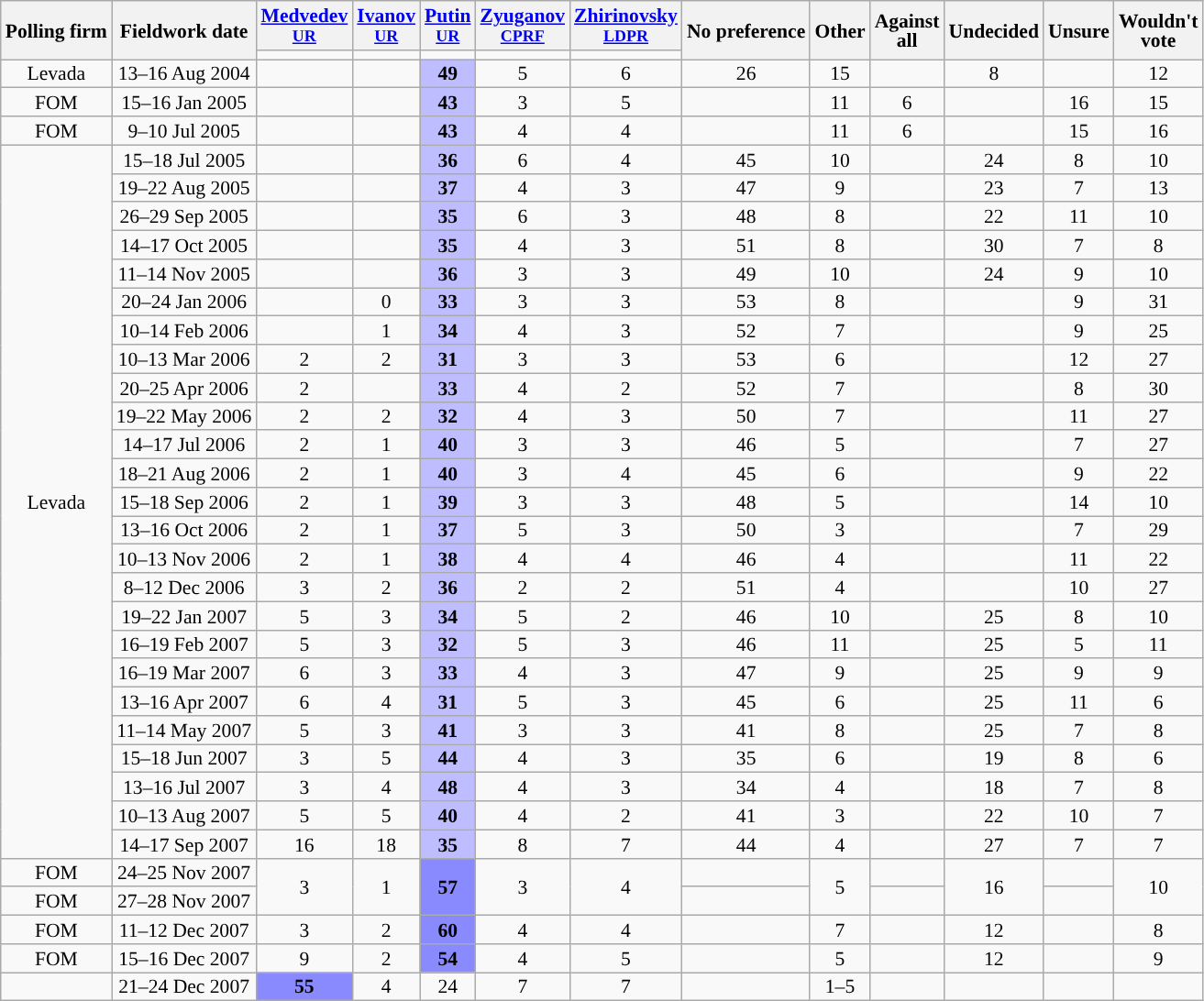<table class="wikitable" style="text-align:center; font-size:90%; line-height:14px">
<tr>
<th rowspan=2>Polling firm</th>
<th rowspan=2>Fieldwork date</th>
<th><a href='#'>Medvedev</a><br><small><a href='#'>UR</a></small></th>
<th><a href='#'>Ivanov</a><br><small><a href='#'>UR</a></small></th>
<th><a href='#'>Putin</a><br><small><a href='#'>UR</a></small></th>
<th><a href='#'>Zyuganov</a><br><small><a href='#'>CPRF</a></small></th>
<th><a href='#'>Zhirinovsky</a><br><small><a href='#'>LDPR</a></small></th>
<th rowspan=2>No preference</th>
<th rowspan=2>Other</th>
<th rowspan=2>Against<br>all</th>
<th rowspan=2>Undecided</th>
<th rowspan=2>Unsure</th>
<th rowspan=2>Wouldn't<br>vote</th>
</tr>
<tr>
<td></td>
<td></td>
<td></td>
<td></td>
<td></td>
</tr>
<tr>
<td>Levada</td>
<td>13–16 Aug 2004</td>
<td></td>
<td></td>
<th style="background:#BDBDFF">49</th>
<td>5</td>
<td>6</td>
<td>26</td>
<td>15</td>
<td></td>
<td>8</td>
<td></td>
<td>12</td>
</tr>
<tr>
<td>FOM</td>
<td>15–16 Jan 2005</td>
<td></td>
<td></td>
<th style="background:#BDBDFF">43</th>
<td>3</td>
<td>5</td>
<td></td>
<td>11</td>
<td>6</td>
<td></td>
<td>16</td>
<td>15</td>
</tr>
<tr>
<td>FOM</td>
<td>9–10 Jul 2005</td>
<td></td>
<td></td>
<th style="background:#BDBDFF">43</th>
<td>4</td>
<td>4</td>
<td></td>
<td>11</td>
<td>6</td>
<td></td>
<td>15</td>
<td>16</td>
</tr>
<tr>
<td rowspan="25">Levada</td>
<td>15–18 Jul 2005</td>
<td></td>
<td></td>
<th style="background:#BDBDFF">36</th>
<td>6</td>
<td>4</td>
<td>45</td>
<td>10</td>
<td></td>
<td>24</td>
<td>8</td>
<td>10</td>
</tr>
<tr>
<td>19–22 Aug 2005</td>
<td></td>
<td></td>
<th style="background:#BDBDFF">37</th>
<td>4</td>
<td>3</td>
<td>47</td>
<td>9</td>
<td></td>
<td>23</td>
<td>7</td>
<td>13</td>
</tr>
<tr>
<td>26–29 Sep 2005</td>
<td></td>
<td></td>
<th style="background:#BDBDFF">35</th>
<td>6</td>
<td>3</td>
<td>48</td>
<td>8</td>
<td></td>
<td>22</td>
<td>11</td>
<td>10</td>
</tr>
<tr>
<td>14–17 Oct 2005</td>
<td></td>
<td></td>
<th style="background:#BDBDFF">35</th>
<td>4</td>
<td>3</td>
<td>51</td>
<td>8</td>
<td></td>
<td>30</td>
<td>7</td>
<td>8</td>
</tr>
<tr>
<td>11–14 Nov 2005</td>
<td></td>
<td></td>
<th style="background:#BDBDFF">36</th>
<td>3</td>
<td>3</td>
<td>49</td>
<td>10</td>
<td></td>
<td>24</td>
<td>9</td>
<td>10</td>
</tr>
<tr>
<td>20–24 Jan 2006</td>
<td></td>
<td>0</td>
<th style="background:#BDBDFF">33</th>
<td>3</td>
<td>3</td>
<td>53</td>
<td>8</td>
<td></td>
<td></td>
<td>9</td>
<td>31</td>
</tr>
<tr>
<td>10–14 Feb 2006</td>
<td></td>
<td>1</td>
<th style="background:#BDBDFF">34</th>
<td>4</td>
<td>3</td>
<td>52</td>
<td>7</td>
<td></td>
<td></td>
<td>9</td>
<td>25</td>
</tr>
<tr>
<td>10–13 Mar 2006</td>
<td>2</td>
<td>2</td>
<th style="background:#BDBDFF">31</th>
<td>3</td>
<td>3</td>
<td>53</td>
<td>6</td>
<td></td>
<td></td>
<td>12</td>
<td>27</td>
</tr>
<tr>
<td>20–25 Apr 2006</td>
<td>2</td>
<td></td>
<th style="background:#BDBDFF">33</th>
<td>4</td>
<td>2</td>
<td>52</td>
<td>7</td>
<td></td>
<td></td>
<td>8</td>
<td>30</td>
</tr>
<tr>
<td>19–22 May 2006</td>
<td>2</td>
<td>2</td>
<th style="background:#BDBDFF">32</th>
<td>4</td>
<td>3</td>
<td>50</td>
<td>7</td>
<td></td>
<td></td>
<td>11</td>
<td>27</td>
</tr>
<tr>
<td>14–17 Jul 2006</td>
<td>2</td>
<td>1</td>
<th style="background:#BDBDFF">40</th>
<td>3</td>
<td>3</td>
<td>46</td>
<td>5</td>
<td></td>
<td></td>
<td>7</td>
<td>27</td>
</tr>
<tr>
<td>18–21 Aug 2006</td>
<td>2</td>
<td>1</td>
<th style="background:#BDBDFF">40</th>
<td>3</td>
<td>4</td>
<td>45</td>
<td>6</td>
<td></td>
<td></td>
<td>9</td>
<td>22</td>
</tr>
<tr>
<td>15–18 Sep 2006</td>
<td>2</td>
<td>1</td>
<th style="background:#BDBDFF">39</th>
<td>3</td>
<td>3</td>
<td>48</td>
<td>5</td>
<td></td>
<td></td>
<td>14</td>
<td>10</td>
</tr>
<tr>
<td>13–16 Oct 2006</td>
<td>2</td>
<td>1</td>
<th style="background:#BDBDFF">37</th>
<td>5</td>
<td>3</td>
<td>50</td>
<td>3</td>
<td></td>
<td></td>
<td>7</td>
<td>29</td>
</tr>
<tr>
<td>10–13 Nov 2006</td>
<td>2</td>
<td>1</td>
<th style="background:#BDBDFF">38</th>
<td>4</td>
<td>4</td>
<td>46</td>
<td>4</td>
<td></td>
<td></td>
<td>11</td>
<td>22</td>
</tr>
<tr>
<td>8–12 Dec 2006</td>
<td>3</td>
<td>2</td>
<th style="background:#BDBDFF">36</th>
<td>2</td>
<td>2</td>
<td>51</td>
<td>4</td>
<td></td>
<td></td>
<td>10</td>
<td>27</td>
</tr>
<tr>
<td>19–22 Jan 2007</td>
<td>5</td>
<td>3</td>
<th style="background:#BDBDFF">34</th>
<td>5</td>
<td>2</td>
<td>46</td>
<td>10</td>
<td></td>
<td>25</td>
<td>8</td>
<td>10</td>
</tr>
<tr>
<td>16–19 Feb 2007</td>
<td>5</td>
<td>3</td>
<th style="background:#BDBDFF">32</th>
<td>5</td>
<td>3</td>
<td>46</td>
<td>11</td>
<td></td>
<td>25</td>
<td>5</td>
<td>11</td>
</tr>
<tr>
<td>16–19 Mar 2007</td>
<td>6</td>
<td>3</td>
<th style="background:#BDBDFF">33</th>
<td>4</td>
<td>3</td>
<td>47</td>
<td>9</td>
<td></td>
<td>25</td>
<td>9</td>
<td>9</td>
</tr>
<tr>
<td>13–16 Apr 2007</td>
<td>6</td>
<td>4</td>
<th style="background:#BDBDFF">31</th>
<td>5</td>
<td>3</td>
<td>45</td>
<td>6</td>
<td></td>
<td>25</td>
<td>11</td>
<td>6</td>
</tr>
<tr>
<td>11–14 May 2007</td>
<td>5</td>
<td>3</td>
<th style="background:#BDBDFF">41</th>
<td>3</td>
<td>3</td>
<td>41</td>
<td>8</td>
<td></td>
<td>25</td>
<td>7</td>
<td>8</td>
</tr>
<tr>
<td>15–18 Jun 2007</td>
<td>3</td>
<td>5</td>
<th style="background:#BDBDFF">44</th>
<td>4</td>
<td>3</td>
<td>35</td>
<td>6</td>
<td></td>
<td>19</td>
<td>8</td>
<td>6</td>
</tr>
<tr>
<td>13–16 Jul 2007</td>
<td>3</td>
<td>4</td>
<th style="background:#BDBDFF">48</th>
<td>4</td>
<td>3</td>
<td>34</td>
<td>4</td>
<td></td>
<td>18</td>
<td>7</td>
<td>8</td>
</tr>
<tr>
<td>10–13 Aug 2007</td>
<td>5</td>
<td>5</td>
<th style="background:#BDBDFF">40</th>
<td>4</td>
<td>2</td>
<td>41</td>
<td>3</td>
<td></td>
<td>22</td>
<td>10</td>
<td>7</td>
</tr>
<tr>
<td>14–17 Sep 2007</td>
<td>16</td>
<td>18</td>
<th style="background:#BDBDFF">35</th>
<td>8</td>
<td>7</td>
<td>44</td>
<td>4</td>
<td></td>
<td>27</td>
<td>7</td>
<td>7</td>
</tr>
<tr>
<td>FOM</td>
<td>24–25 Nov 2007</td>
<td rowspan="2">3</td>
<td rowspan="2">1</td>
<th rowspan="2" ; style="background:#8A8AFF">57</th>
<td rowspan="2">3</td>
<td rowspan="2">4</td>
<td></td>
<td rowspan="2">5</td>
<td></td>
<td rowspan="2">16</td>
<td></td>
<td rowspan="2">10</td>
</tr>
<tr>
<td>FOM</td>
<td>27–28 Nov 2007</td>
<td></td>
<td></td>
<td></td>
</tr>
<tr>
<td>FOM</td>
<td>11–12 Dec 2007</td>
<td>3</td>
<td>2</td>
<th style="background:#8A8AFF">60</th>
<td>4</td>
<td>4</td>
<td></td>
<td>7</td>
<td></td>
<td>12</td>
<td></td>
<td>8</td>
</tr>
<tr>
<td>FOM</td>
<td>15–16 Dec 2007</td>
<td>9</td>
<td>2</td>
<th style="background:#8A8AFF">54</th>
<td>4</td>
<td>5</td>
<td></td>
<td>5</td>
<td></td>
<td>12</td>
<td></td>
<td>9</td>
</tr>
<tr>
<td></td>
<td>21–24 Dec 2007</td>
<th style="background:#8A8AFF">55</th>
<td>4</td>
<td>24</td>
<td>7</td>
<td>7</td>
<td></td>
<td>1–5</td>
<td></td>
<td></td>
<td></td>
<td></td>
</tr>
</table>
